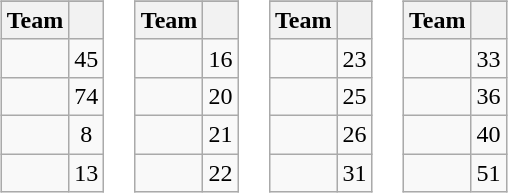<table>
<tr valign=top>
<td><br><table class="wikitable">
<tr>
</tr>
<tr>
<th>Team</th>
<th></th>
</tr>
<tr>
<td></td>
<td align=center>45</td>
</tr>
<tr>
<td></td>
<td align=center>74</td>
</tr>
<tr>
<td></td>
<td align=center>8</td>
</tr>
<tr>
<td></td>
<td align=center>13</td>
</tr>
</table>
</td>
<td><br><table class="wikitable">
<tr>
</tr>
<tr>
<th>Team</th>
<th></th>
</tr>
<tr>
<td></td>
<td align=center>16</td>
</tr>
<tr>
<td></td>
<td align=center>20</td>
</tr>
<tr>
<td></td>
<td align=center>21</td>
</tr>
<tr>
<td></td>
<td align=center>22</td>
</tr>
</table>
</td>
<td><br><table class="wikitable">
<tr>
</tr>
<tr>
<th>Team</th>
<th></th>
</tr>
<tr>
<td></td>
<td align=center>23</td>
</tr>
<tr>
<td></td>
<td align=center>25</td>
</tr>
<tr>
<td></td>
<td align=center>26</td>
</tr>
<tr>
<td></td>
<td align=center>31</td>
</tr>
</table>
</td>
<td><br><table class="wikitable">
<tr>
</tr>
<tr>
<th>Team</th>
<th></th>
</tr>
<tr>
<td></td>
<td align=center>33</td>
</tr>
<tr>
<td></td>
<td align=center>36</td>
</tr>
<tr>
<td></td>
<td align=center>40</td>
</tr>
<tr>
<td></td>
<td align=center>51</td>
</tr>
</table>
</td>
</tr>
</table>
